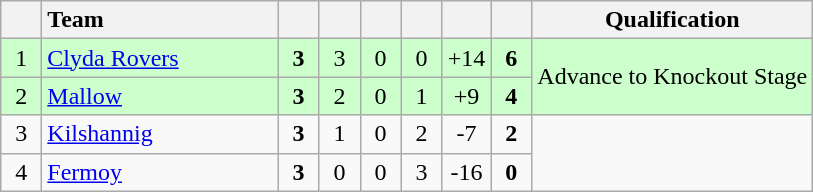<table class="wikitable" style="text-align:center">
<tr>
<th width="20"></th>
<th width="150" style="text-align:left;">Team</th>
<th width="20"></th>
<th width="20"></th>
<th width="20"></th>
<th width="20"></th>
<th width="20"></th>
<th width="20"></th>
<th>Qualification</th>
</tr>
<tr style="background:#ccffcc">
<td>1</td>
<td align="left"> <a href='#'>Clyda Rovers</a></td>
<td><strong>3</strong></td>
<td>3</td>
<td>0</td>
<td>0</td>
<td>+14</td>
<td><strong>6</strong></td>
<td rowspan="2">Advance to Knockout Stage</td>
</tr>
<tr style="background:#ccffcc">
<td>2</td>
<td align="left"> <a href='#'>Mallow</a></td>
<td><strong>3</strong></td>
<td>2</td>
<td>0</td>
<td>1</td>
<td>+9</td>
<td><strong>4</strong></td>
</tr>
<tr>
<td>3</td>
<td align="left"> <a href='#'>Kilshannig</a></td>
<td><strong>3</strong></td>
<td>1</td>
<td>0</td>
<td>2</td>
<td>-7</td>
<td><strong>2</strong></td>
<td rowspan="2"></td>
</tr>
<tr>
<td>4</td>
<td align="left"> <a href='#'>Fermoy</a></td>
<td><strong>3</strong></td>
<td>0</td>
<td>0</td>
<td>3</td>
<td>-16</td>
<td><strong>0</strong></td>
</tr>
</table>
